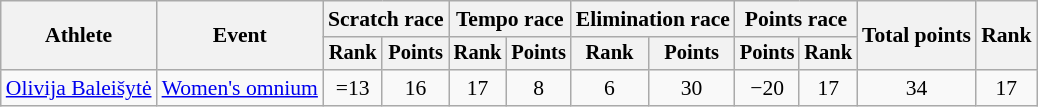<table class="wikitable" style="font-size:90%">
<tr>
<th rowspan="2">Athlete</th>
<th rowspan="2">Event</th>
<th colspan=2>Scratch race</th>
<th colspan="2">Tempo race</th>
<th colspan=2>Elimination race</th>
<th colspan=2>Points race</th>
<th rowspan=2>Total points</th>
<th rowspan=2>Rank</th>
</tr>
<tr style="font-size:95%">
<th>Rank</th>
<th>Points</th>
<th>Rank</th>
<th>Points</th>
<th>Rank</th>
<th>Points</th>
<th>Points</th>
<th>Rank</th>
</tr>
<tr align=center>
<td align=left><a href='#'>Olivija Baleišytė</a></td>
<td align=left><a href='#'>Women's omnium</a></td>
<td>=13</td>
<td>16</td>
<td>17</td>
<td>8</td>
<td>6</td>
<td>30</td>
<td>−20</td>
<td>17</td>
<td>34</td>
<td>17</td>
</tr>
</table>
